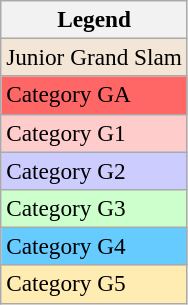<table class="sortable wikitable" style=font-size:97%>
<tr>
<th>Legend</th>
</tr>
<tr bgcolor=#f3e6d7>
<td>Junior Grand Slam</td>
</tr>
<tr bgcolor=#FF6666>
<td>Category GA</td>
</tr>
<tr bgcolor=#ffcccc>
<td>Category G1</td>
</tr>
<tr bgcolor=#ccccff>
<td>Category G2</td>
</tr>
<tr bgcolor=#CCFFCC>
<td>Category G3</td>
</tr>
<tr bgcolor=#66CCFF>
<td>Category G4</td>
</tr>
<tr bgcolor=#ffecb2>
<td>Category G5</td>
</tr>
</table>
